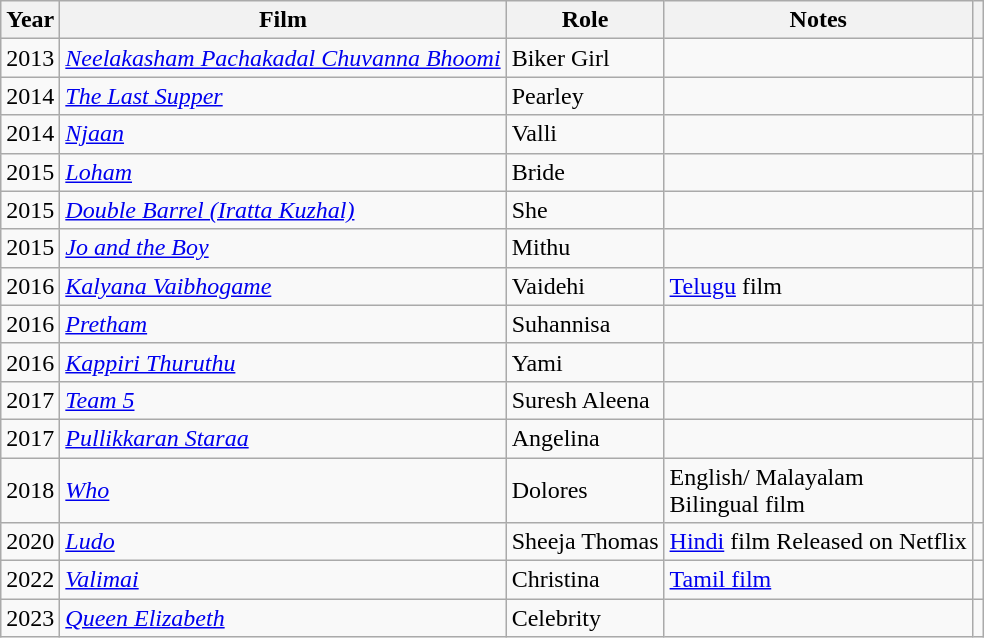<table class="wikitable">
<tr>
<th>Year</th>
<th>Film</th>
<th>Role</th>
<th>Notes</th>
<th></th>
</tr>
<tr>
<td>2013</td>
<td><em><a href='#'>Neelakasham Pachakadal Chuvanna Bhoomi</a></em></td>
<td>Biker Girl</td>
<td></td>
<td></td>
</tr>
<tr>
<td>2014</td>
<td><em><a href='#'>The Last Supper</a></em></td>
<td>Pearley</td>
<td></td>
<td></td>
</tr>
<tr>
<td>2014</td>
<td><em><a href='#'>Njaan</a></em></td>
<td>Valli</td>
<td></td>
<td></td>
</tr>
<tr>
<td>2015</td>
<td><em><a href='#'>Loham</a></em></td>
<td>Bride</td>
<td></td>
<td></td>
</tr>
<tr>
<td>2015</td>
<td><em><a href='#'>Double Barrel (Iratta Kuzhal)</a></em></td>
<td>She</td>
<td></td>
<td></td>
</tr>
<tr>
<td>2015</td>
<td><em><a href='#'>Jo and the Boy</a></em></td>
<td>Mithu</td>
<td></td>
<td></td>
</tr>
<tr>
<td>2016</td>
<td><em><a href='#'>Kalyana Vaibhogame</a></em></td>
<td>Vaidehi</td>
<td><a href='#'>Telugu</a> film</td>
<td></td>
</tr>
<tr>
<td>2016</td>
<td><em><a href='#'>Pretham</a></em></td>
<td>Suhannisa</td>
<td></td>
<td></td>
</tr>
<tr>
<td>2016</td>
<td><em><a href='#'>Kappiri Thuruthu</a></em></td>
<td>Yami</td>
<td></td>
<td></td>
</tr>
<tr>
<td>2017</td>
<td><em><a href='#'>Team 5</a></em></td>
<td>Suresh Aleena</td>
<td></td>
<td></td>
</tr>
<tr>
<td>2017</td>
<td><em><a href='#'>Pullikkaran Staraa</a></em></td>
<td>Angelina</td>
<td></td>
<td></td>
</tr>
<tr>
<td>2018</td>
<td><em><a href='#'>Who</a></em></td>
<td>Dolores</td>
<td>English/ Malayalam <br>Bilingual film</td>
<td></td>
</tr>
<tr>
<td>2020</td>
<td><em><a href='#'>Ludo</a></em></td>
<td>Sheeja Thomas</td>
<td><a href='#'>Hindi</a> film Released on Netflix</td>
<td></td>
</tr>
<tr>
<td>2022</td>
<td><em><a href='#'>Valimai</a></em></td>
<td>Christina</td>
<td><a href='#'>Tamil film</a></td>
<td></td>
</tr>
<tr>
<td>2023</td>
<td><em><a href='#'>Queen Elizabeth</a></em></td>
<td>Celebrity</td>
<td></td>
</tr>
</table>
